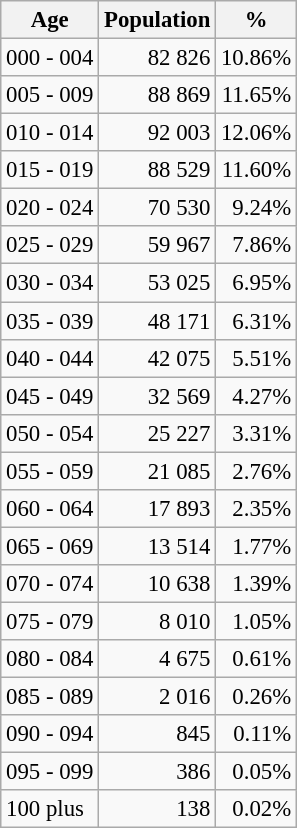<table class="wikitable" style="font-size: 95%; text-align: right">
<tr>
<th>Age</th>
<th>Population</th>
<th>%</th>
</tr>
<tr>
<td align=left>000 - 004</td>
<td>82 826</td>
<td>10.86%</td>
</tr>
<tr>
<td align=left>005 - 009</td>
<td>88 869</td>
<td>11.65%</td>
</tr>
<tr>
<td align=left>010 - 014</td>
<td>92 003</td>
<td>12.06%</td>
</tr>
<tr>
<td align=left>015 - 019</td>
<td>88 529</td>
<td>11.60%</td>
</tr>
<tr>
<td align=left>020 - 024</td>
<td>70 530</td>
<td>9.24%</td>
</tr>
<tr>
<td align=left>025 - 029</td>
<td>59 967</td>
<td>7.86%</td>
</tr>
<tr>
<td align=left>030 - 034</td>
<td>53 025</td>
<td>6.95%</td>
</tr>
<tr>
<td align=left>035 - 039</td>
<td>48 171</td>
<td>6.31%</td>
</tr>
<tr>
<td align=left>040 - 044</td>
<td>42 075</td>
<td>5.51%</td>
</tr>
<tr>
<td align=left>045 - 049</td>
<td>32 569</td>
<td>4.27%</td>
</tr>
<tr>
<td align=left>050 - 054</td>
<td>25 227</td>
<td>3.31%</td>
</tr>
<tr>
<td align=left>055 - 059</td>
<td>21 085</td>
<td>2.76%</td>
</tr>
<tr>
<td align=left>060 - 064</td>
<td>17 893</td>
<td>2.35%</td>
</tr>
<tr>
<td align=left>065 - 069</td>
<td>13 514</td>
<td>1.77%</td>
</tr>
<tr>
<td align=left>070 - 074</td>
<td>10 638</td>
<td>1.39%</td>
</tr>
<tr>
<td align=left>075 - 079</td>
<td>8 010</td>
<td>1.05%</td>
</tr>
<tr>
<td align=left>080 - 084</td>
<td>4 675</td>
<td>0.61%</td>
</tr>
<tr>
<td align=left>085 - 089</td>
<td>2 016</td>
<td>0.26%</td>
</tr>
<tr>
<td align=left>090 - 094</td>
<td>845</td>
<td>0.11%</td>
</tr>
<tr>
<td align=left>095 - 099</td>
<td>386</td>
<td>0.05%</td>
</tr>
<tr>
<td align=left>100 plus</td>
<td>138</td>
<td>0.02%</td>
</tr>
</table>
